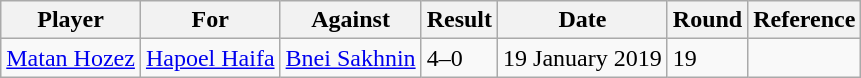<table class="wikitable sortable">
<tr>
<th>Player</th>
<th>For</th>
<th>Against</th>
<th>Result</th>
<th>Date</th>
<th>Round</th>
<th>Reference</th>
</tr>
<tr>
<td> <a href='#'>Matan Hozez</a></td>
<td><a href='#'>Hapoel Haifa</a></td>
<td><a href='#'>Bnei Sakhnin</a></td>
<td>4–0</td>
<td>19 January 2019</td>
<td>19</td>
<td></td>
</tr>
</table>
